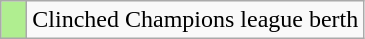<table class="wikitable">
<tr>
<td width=10px  bgcolor=B0EE90></td>
<td>Clinched Champions league berth</td>
</tr>
</table>
